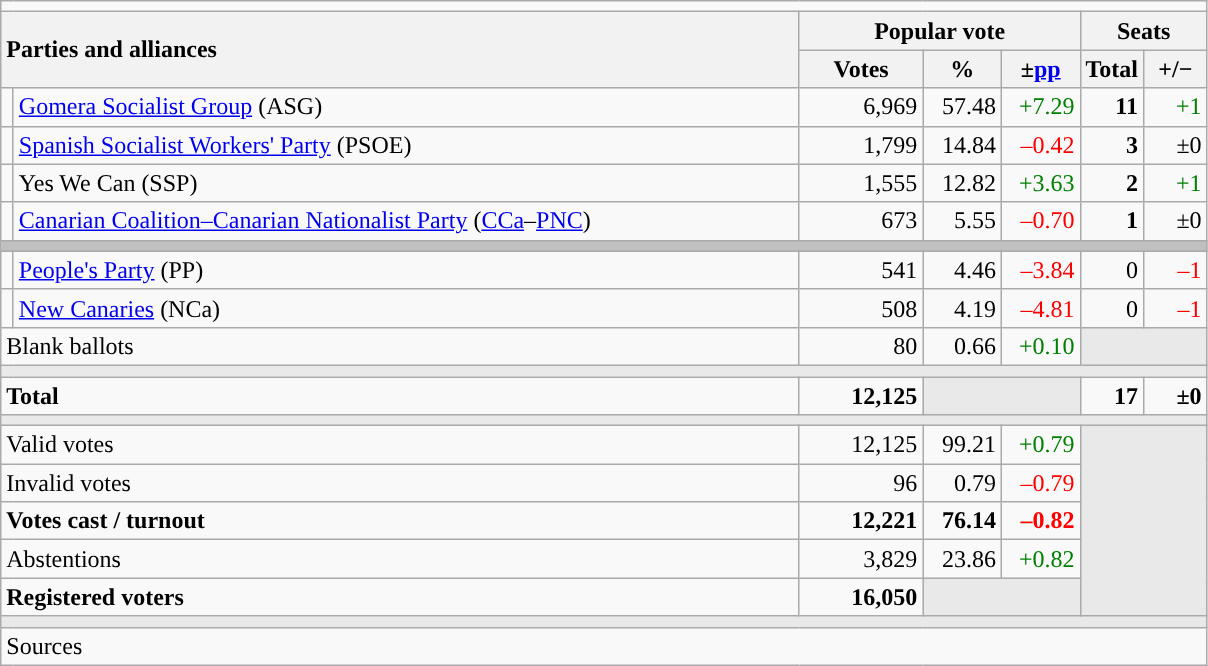<table class="wikitable" style="text-align:right;">
<tr>
<td colspan="7"></td>
</tr>
<tr>
<th style="text-align:left;" rowspan="2" colspan="2" width="525">Parties and alliances</th>
<th colspan="3">Popular vote</th>
<th colspan="2">Seats</th>
</tr>
<tr>
<th width="75">Votes</th>
<th width="45">%</th>
<th width="45">±<a href='#'>pp</a></th>
<th width="35">Total</th>
<th width="35">+/−</th>
</tr>
<tr>
<td width="1" style="color:inherit;background:"></td>
<td align="left"><a href='#'>Gomera Socialist Group</a> (ASG)</td>
<td>6,969</td>
<td>57.48</td>
<td style="color:green;">+7.29</td>
<td><strong>11</strong></td>
<td style="color:green;">+1</td>
</tr>
<tr>
<td style="color:inherit;background:"></td>
<td align="left"><a href='#'>Spanish Socialist Workers' Party</a> (PSOE)</td>
<td>1,799</td>
<td>14.84</td>
<td style="color:red;">–0.42</td>
<td><strong>3</strong></td>
<td>±0</td>
</tr>
<tr>
<td style="color:inherit;background:"></td>
<td align="left">Yes We Can (SSP)</td>
<td>1,555</td>
<td>12.82</td>
<td style="color:green;">+3.63</td>
<td><strong>2</strong></td>
<td style="color:green;">+1</td>
</tr>
<tr>
<td style="color:inherit;background:"></td>
<td align="left"><a href='#'>Canarian Coalition–Canarian Nationalist Party</a> (<a href='#'>CCa</a>–<a href='#'>PNC</a>)</td>
<td>673</td>
<td>5.55</td>
<td style="color:red;">–0.70</td>
<td><strong>1</strong></td>
<td>±0</td>
</tr>
<tr>
<td colspan="7" bgcolor="#C0C0C0"></td>
</tr>
<tr>
<td style="color:inherit;background:"></td>
<td align="left"><a href='#'>People's Party</a> (PP)</td>
<td>541</td>
<td>4.46</td>
<td style="color:red;">–3.84</td>
<td>0</td>
<td style="color:red;">–1</td>
</tr>
<tr>
<td style="color:inherit;background:"></td>
<td align="left"><a href='#'>New Canaries</a> (NCa)</td>
<td>508</td>
<td>4.19</td>
<td style="color:red;">–4.81</td>
<td>0</td>
<td style="color:red;">–1</td>
</tr>
<tr>
<td align="left" colspan="2">Blank ballots</td>
<td>80</td>
<td>0.66</td>
<td style="color:green;">+0.10</td>
<td bgcolor="#E9E9E9" colspan="2"></td>
</tr>
<tr>
<td colspan="7" bgcolor="#E9E9E9"></td>
</tr>
<tr style="font-weight:bold;">
<td align="left" colspan="2">Total</td>
<td>12,125</td>
<td bgcolor="#E9E9E9" colspan="2"></td>
<td>17</td>
<td>±0</td>
</tr>
<tr>
<td colspan="7" bgcolor="#E9E9E9"></td>
</tr>
<tr>
<td align="left" colspan="2">Valid votes</td>
<td>12,125</td>
<td>99.21</td>
<td style="color:green;">+0.79</td>
<td bgcolor="#E9E9E9" colspan="2" rowspan="5"></td>
</tr>
<tr>
<td align="left" colspan="2">Invalid votes</td>
<td>96</td>
<td>0.79</td>
<td style="color:red;">–0.79</td>
</tr>
<tr style="font-weight:bold;">
<td align="left" colspan="2">Votes cast / turnout</td>
<td>12,221</td>
<td>76.14</td>
<td style="color:red;">–0.82</td>
</tr>
<tr>
<td align="left" colspan="2">Abstentions</td>
<td>3,829</td>
<td>23.86</td>
<td style="color:green;">+0.82</td>
</tr>
<tr style="font-weight:bold;">
<td align="left" colspan="2">Registered voters</td>
<td>16,050</td>
<td bgcolor="#E9E9E9" colspan="2"></td>
</tr>
<tr>
<td colspan="7" bgcolor="#E9E9E9"></td>
</tr>
<tr>
<td align="left" colspan="7">Sources</td>
</tr>
</table>
